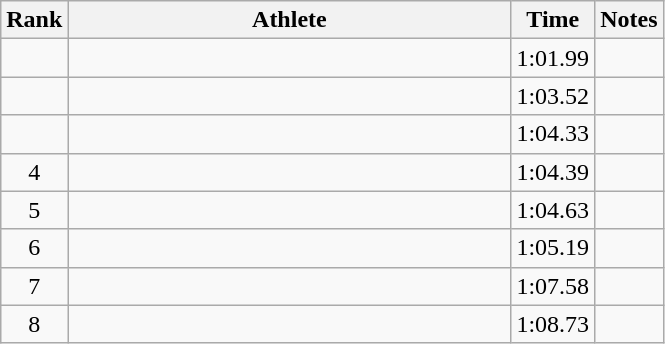<table class="wikitable" style="text-align:center">
<tr>
<th>Rank</th>
<th Style="width:18em">Athlete</th>
<th>Time</th>
<th>Notes</th>
</tr>
<tr>
<td></td>
<td style="text-align:left"></td>
<td>1:01.99</td>
<td></td>
</tr>
<tr>
<td></td>
<td style="text-align:left"></td>
<td>1:03.52</td>
<td></td>
</tr>
<tr>
<td></td>
<td style="text-align:left"></td>
<td>1:04.33</td>
<td></td>
</tr>
<tr>
<td>4</td>
<td style="text-align:left"></td>
<td>1:04.39</td>
<td></td>
</tr>
<tr>
<td>5</td>
<td style="text-align:left"></td>
<td>1:04.63</td>
<td></td>
</tr>
<tr>
<td>6</td>
<td style="text-align:left"></td>
<td>1:05.19</td>
<td></td>
</tr>
<tr>
<td>7</td>
<td style="text-align:left"></td>
<td>1:07.58</td>
<td></td>
</tr>
<tr>
<td>8</td>
<td style="text-align:left"></td>
<td>1:08.73</td>
<td></td>
</tr>
</table>
